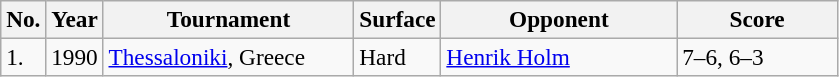<table class="sortable wikitable" style=font-size:97%>
<tr>
<th style="width:20px" class="unsortable">No.</th>
<th style="width:30px">Year</th>
<th style="width:160px">Tournament</th>
<th style="width:50px">Surface</th>
<th style="width:150px">Opponent</th>
<th style="width:100px" class="unsortable">Score</th>
</tr>
<tr>
<td>1.</td>
<td>1990</td>
<td><a href='#'>Thessaloniki</a>, Greece</td>
<td>Hard</td>
<td> <a href='#'>Henrik Holm</a></td>
<td>7–6, 6–3</td>
</tr>
</table>
